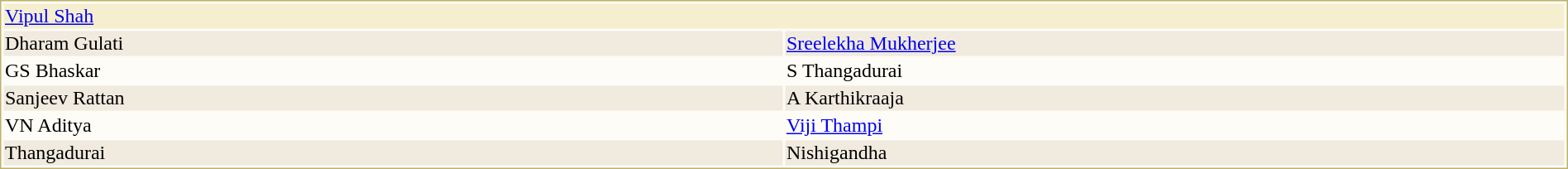<table style="width:100%;border: 1px solid #BEB168;background-color:#FDFCF6;">
<tr>
<td colspan="2"  style="background-color:#F5EFD0;">  <a href='#'>Vipul Shah</a> </td>
</tr>
<tr style="background-color:#F0EADF;">
<td style="width:50%">Dharam Gulati</td>
<td style="width:50%"><a href='#'>Sreelekha Mukherjee</a></td>
</tr>
<tr style="vertical-align:top;">
<td>GS Bhaskar</td>
<td>S Thangadurai</td>
</tr>
<tr style="background-color:#F0EADF;">
<td style="width:50%">Sanjeev Rattan</td>
<td style="width:50%"> A Karthikraaja</td>
</tr>
<tr style="vertical-align:top;">
<td>VN Aditya</td>
<td><a href='#'>Viji Thampi</a></td>
</tr>
<tr style="background-color:#F0EADF;">
<td style="width:50%">Thangadurai</td>
<td style="width:50%">Nishigandha</td>
</tr>
</table>
